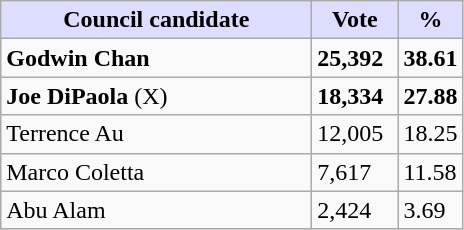<table class="wikitable">
<tr>
<th style="background:#ddf; width:200px;">Council candidate</th>
<th style="background:#ddf; width:50px;">Vote</th>
<th style="background:#ddf; width:30px;">%</th>
</tr>
<tr>
<td><strong>Godwin Chan</strong></td>
<td><strong>25,392</strong></td>
<td><strong>38.61</strong></td>
</tr>
<tr>
<td><strong>Joe DiPaola</strong> (X)</td>
<td><strong>18,334</strong></td>
<td><strong>27.88</strong></td>
</tr>
<tr>
<td>Terrence Au</td>
<td>12,005</td>
<td>18.25</td>
</tr>
<tr>
<td>Marco Coletta</td>
<td>7,617</td>
<td>11.58</td>
</tr>
<tr>
<td>Abu Alam</td>
<td>2,424</td>
<td>3.69</td>
</tr>
</table>
